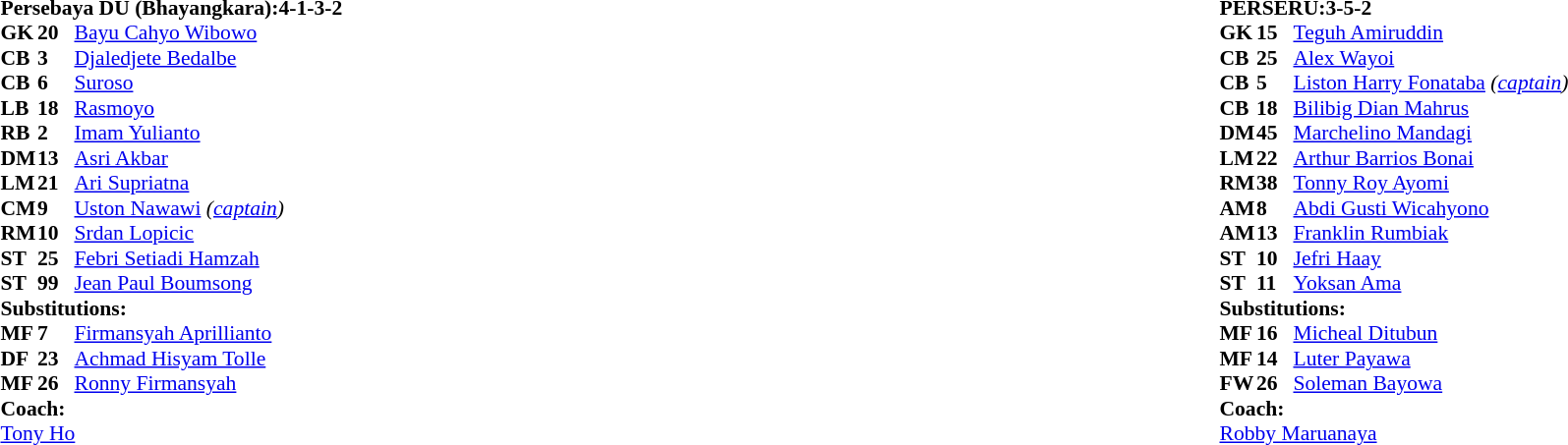<table width="100%">
<tr>
<td valign="top" width="40%"><br><table style="font-size: 90%" cellspacing="0" cellpadding="0">
<tr>
<td colspan=4><br><strong>Persebaya DU (Bhayangkara):4-1-3-2</strong></td>
</tr>
<tr>
<th width=25></th>
<th width=25></th>
</tr>
<tr>
<td><strong>GK</strong></td>
<td><strong>20</strong></td>
<td><a href='#'>Bayu Cahyo Wibowo</a></td>
</tr>
<tr>
<td><strong>CB</strong></td>
<td><strong>3</strong></td>
<td> <a href='#'>Djaledjete Bedalbe</a></td>
</tr>
<tr>
<td><strong>CB</strong></td>
<td><strong>6</strong></td>
<td><a href='#'>Suroso</a></td>
</tr>
<tr>
<td><strong>LB</strong></td>
<td><strong>18</strong></td>
<td><a href='#'>Rasmoyo</a></td>
<td></td>
</tr>
<tr>
<td><strong>RB</strong></td>
<td><strong>2</strong></td>
<td><a href='#'>Imam Yulianto</a></td>
</tr>
<tr>
<td><strong>DM</strong></td>
<td><strong>13</strong></td>
<td><a href='#'>Asri Akbar</a></td>
</tr>
<tr>
<td><strong>LM</strong></td>
<td><strong>21</strong></td>
<td><a href='#'>Ari Supriatna</a></td>
<td></td>
<td></td>
</tr>
<tr>
<td><strong>CM</strong></td>
<td><strong>9</strong></td>
<td><a href='#'>Uston Nawawi</a> <em>(<a href='#'>captain</a>)</em></td>
<td></td>
<td></td>
</tr>
<tr>
<td><strong>RM</strong></td>
<td><strong>10</strong></td>
<td> <a href='#'>Srdan Lopicic</a></td>
</tr>
<tr>
<td><strong>ST</strong></td>
<td><strong>25</strong></td>
<td><a href='#'>Febri Setiadi Hamzah</a></td>
<td></td>
<td></td>
</tr>
<tr>
<td><strong>ST</strong></td>
<td><strong>99</strong></td>
<td> <a href='#'>Jean Paul Boumsong</a></td>
</tr>
<tr>
<td colspan=3><strong>Substitutions:</strong></td>
</tr>
<tr>
<td><strong>MF</strong></td>
<td><strong>7</strong></td>
<td><a href='#'>Firmansyah Aprillianto</a></td>
<td></td>
<td></td>
</tr>
<tr>
<td><strong>DF</strong></td>
<td><strong>23</strong></td>
<td><a href='#'>Achmad Hisyam Tolle</a></td>
<td></td>
<td></td>
</tr>
<tr>
<td><strong>MF</strong></td>
<td><strong>26</strong></td>
<td><a href='#'>Ronny Firmansyah</a></td>
<td></td>
<td></td>
</tr>
<tr>
<td colspan=3><strong>Coach:</strong></td>
</tr>
<tr>
<td colspan=3> <a href='#'>Tony Ho</a></td>
</tr>
</table>
</td>
<td valign="top"></td>
<td valign="top" width="50%"><br><table style="font-size: 90%" cellspacing="0" cellpadding="0" align="center">
<tr>
<td colspan=4><br><strong>PERSERU:3-5-2</strong></td>
</tr>
<tr>
<th width="25"></th>
<th width="25"></th>
</tr>
<tr>
<td><strong>GK</strong></td>
<td><strong>15</strong></td>
<td><a href='#'>Teguh Amiruddin</a></td>
</tr>
<tr>
<td><strong>CB</strong></td>
<td><strong>25</strong></td>
<td><a href='#'>Alex Wayoi</a></td>
<td></td>
</tr>
<tr>
<td><strong>CB</strong></td>
<td><strong>5</strong></td>
<td><a href='#'>Liston Harry Fonataba</a> <em>(<a href='#'>captain</a>)</em></td>
</tr>
<tr>
<td><strong>CB</strong></td>
<td><strong>18</strong></td>
<td><a href='#'>Bilibig Dian Mahrus</a></td>
</tr>
<tr>
<td><strong>DM</strong></td>
<td><strong>45</strong></td>
<td><a href='#'>Marchelino Mandagi</a></td>
</tr>
<tr>
<td><strong>LM</strong></td>
<td><strong>22</strong></td>
<td><a href='#'>Arthur Barrios Bonai</a></td>
</tr>
<tr>
<td><strong>RM</strong></td>
<td><strong>38</strong></td>
<td><a href='#'>Tonny Roy Ayomi</a></td>
</tr>
<tr>
<td><strong>AM</strong></td>
<td><strong>8</strong></td>
<td><a href='#'>Abdi Gusti Wicahyono</a></td>
<td></td>
<td></td>
</tr>
<tr>
<td><strong>AM</strong></td>
<td><strong>13</strong></td>
<td><a href='#'>Franklin Rumbiak</a></td>
<td></td>
<td></td>
</tr>
<tr>
<td><strong>ST</strong></td>
<td><strong>10</strong></td>
<td><a href='#'>Jefri Haay</a></td>
<td></td>
<td></td>
</tr>
<tr>
<td><strong>ST</strong></td>
<td><strong>11</strong></td>
<td><a href='#'>Yoksan Ama</a></td>
</tr>
<tr>
<td colspan=3><strong>Substitutions:</strong></td>
</tr>
<tr>
<td><strong>MF</strong></td>
<td><strong>16</strong></td>
<td><a href='#'>Micheal Ditubun</a></td>
<td></td>
<td></td>
</tr>
<tr>
<td><strong>MF</strong></td>
<td><strong>14</strong></td>
<td><a href='#'>Luter Payawa</a></td>
<td></td>
<td></td>
</tr>
<tr>
<td><strong>FW</strong></td>
<td><strong>26</strong></td>
<td><a href='#'>Soleman Bayowa</a></td>
<td></td>
<td></td>
</tr>
<tr>
<td colspan=3><strong>Coach:</strong></td>
</tr>
<tr>
<td colspan=3> <a href='#'>Robby Maruanaya</a></td>
</tr>
<tr>
</tr>
</table>
</td>
</tr>
</table>
